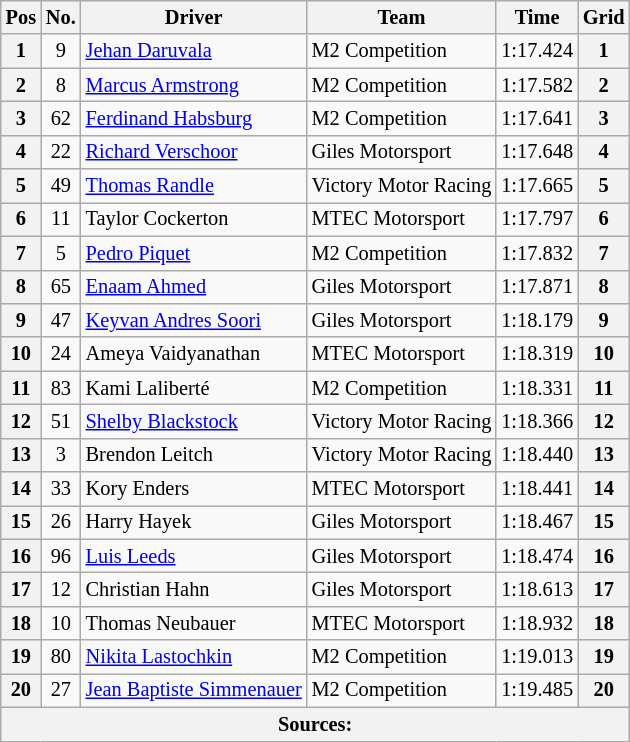<table class="wikitable" style="font-size: 85%">
<tr>
<th>Pos</th>
<th>No.</th>
<th>Driver</th>
<th>Team</th>
<th>Time</th>
<th>Grid</th>
</tr>
<tr>
<th>1</th>
<td style="text-align:center;">9</td>
<td> <a href='#'>Jehan Daruvala</a></td>
<td>M2 Competition</td>
<td>1:17.424</td>
<th>1</th>
</tr>
<tr>
<th>2</th>
<td style="text-align:center;">8</td>
<td> <a href='#'>Marcus Armstrong</a></td>
<td>M2 Competition</td>
<td>1:17.582</td>
<th>2</th>
</tr>
<tr>
<th>3</th>
<td style="text-align:center;">62</td>
<td> <a href='#'>Ferdinand Habsburg</a></td>
<td>M2 Competition</td>
<td>1:17.641</td>
<th>3</th>
</tr>
<tr>
<th>4</th>
<td style="text-align:center;">22</td>
<td> <a href='#'>Richard Verschoor</a></td>
<td>Giles Motorsport</td>
<td>1:17.648</td>
<th>4</th>
</tr>
<tr>
<th>5</th>
<td style="text-align:center;">49</td>
<td> <a href='#'>Thomas Randle</a></td>
<td>Victory Motor Racing</td>
<td>1:17.665</td>
<th>5</th>
</tr>
<tr>
<th>6</th>
<td style="text-align:center;">11</td>
<td> Taylor Cockerton</td>
<td>MTEC Motorsport</td>
<td>1:17.797</td>
<th>6</th>
</tr>
<tr>
<th>7</th>
<td style="text-align:center;">5</td>
<td> <a href='#'>Pedro Piquet</a></td>
<td>M2 Competition</td>
<td>1:17.832</td>
<th>7</th>
</tr>
<tr>
<th>8</th>
<td style="text-align:center;">65</td>
<td> <a href='#'>Enaam Ahmed</a></td>
<td>Giles Motorsport</td>
<td>1:17.871</td>
<th>8</th>
</tr>
<tr>
<th>9</th>
<td style="text-align:center;">47</td>
<td> <a href='#'>Keyvan Andres Soori</a></td>
<td>Giles Motorsport</td>
<td>1:18.179</td>
<th>9</th>
</tr>
<tr>
<th>10</th>
<td style="text-align:center;">24</td>
<td> Ameya Vaidyanathan</td>
<td>MTEC Motorsport</td>
<td>1:18.319</td>
<th>10</th>
</tr>
<tr>
<th>11</th>
<td style="text-align:center;">83</td>
<td> Kami Laliberté</td>
<td>M2 Competition</td>
<td>1:18.331</td>
<th>11</th>
</tr>
<tr>
<th>12</th>
<td style="text-align:center;">51</td>
<td> <a href='#'>Shelby Blackstock</a></td>
<td>Victory Motor Racing</td>
<td>1:18.366</td>
<th>12</th>
</tr>
<tr>
<th>13</th>
<td style="text-align:center;">3</td>
<td> Brendon Leitch</td>
<td>Victory Motor Racing</td>
<td>1:18.440</td>
<th>13</th>
</tr>
<tr>
<th>14</th>
<td style="text-align:center;">33</td>
<td> Kory Enders</td>
<td>MTEC Motorsport</td>
<td>1:18.441</td>
<th>14</th>
</tr>
<tr>
<th>15</th>
<td style="text-align:center;">26</td>
<td> Harry Hayek</td>
<td>Giles Motorsport</td>
<td>1:18.467</td>
<th>15</th>
</tr>
<tr>
<th>16</th>
<td style="text-align:center;">96</td>
<td> <a href='#'>Luis Leeds</a></td>
<td>Giles Motorsport</td>
<td>1:18.474</td>
<th>16</th>
</tr>
<tr>
<th>17</th>
<td style="text-align:center;">12</td>
<td> Christian Hahn</td>
<td>Giles Motorsport</td>
<td>1:18.613</td>
<th>17</th>
</tr>
<tr>
<th>18</th>
<td style="text-align:center;">10</td>
<td> Thomas Neubauer</td>
<td>MTEC Motorsport</td>
<td>1:18.932</td>
<th>18</th>
</tr>
<tr>
<th>19</th>
<td style="text-align:center;">80</td>
<td> <a href='#'>Nikita Lastochkin</a></td>
<td>M2 Competition</td>
<td>1:19.013</td>
<th>19</th>
</tr>
<tr>
<th>20</th>
<td style="text-align:center;">27</td>
<td> <a href='#'>Jean Baptiste Simmenauer</a></td>
<td>M2 Competition</td>
<td>1:19.485</td>
<th>20</th>
</tr>
<tr>
<th colspan="6">Sources:</th>
</tr>
</table>
